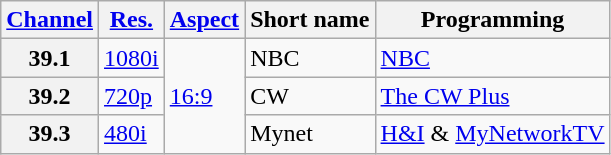<table class="wikitable">
<tr>
<th scope="col"><a href='#'>Channel</a></th>
<th scope="col"><a href='#'>Res.</a></th>
<th scope="col"><a href='#'>Aspect</a></th>
<th scope="col">Short name</th>
<th scope="col">Programming</th>
</tr>
<tr>
<th scope="row">39.1</th>
<td><a href='#'>1080i</a></td>
<td rowspan=3><a href='#'>16:9</a></td>
<td>NBC</td>
<td><a href='#'>NBC</a></td>
</tr>
<tr>
<th scope="row">39.2</th>
<td><a href='#'>720p</a></td>
<td>CW</td>
<td><a href='#'>The CW Plus</a></td>
</tr>
<tr>
<th scope="row">39.3</th>
<td><a href='#'>480i</a></td>
<td>Mynet</td>
<td><a href='#'>H&I</a> & <a href='#'>MyNetworkTV</a></td>
</tr>
</table>
